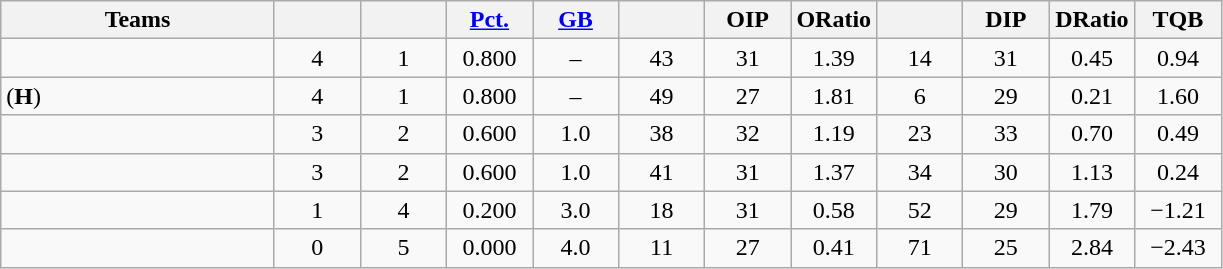<table class="wikitable" style="text-align:center;">
<tr>
<th width=175px>Teams</th>
<th width=50px></th>
<th width=50px></th>
<th width=50px><a href='#'>Pct.</a></th>
<th width=50px><a href='#'>GB</a></th>
<th width=50px></th>
<th width=50px>OIP</th>
<th width=50px>ORatio</th>
<th width=50px></th>
<th width=50px>DIP</th>
<th width=50px>DRatio</th>
<th width=50px>TQB</th>
</tr>
<tr>
<td align="left">  <small></small></td>
<td>4</td>
<td>1</td>
<td>0.800</td>
<td>–</td>
<td>43</td>
<td>31</td>
<td>1.39</td>
<td>14</td>
<td>31</td>
<td>0.45</td>
<td>0.94</td>
</tr>
<tr>
<td align="left"> (<strong>H</strong>)  <small></small></td>
<td>4</td>
<td>1</td>
<td>0.800</td>
<td>–</td>
<td>49</td>
<td>27</td>
<td>1.81</td>
<td>6</td>
<td>29</td>
<td>0.21</td>
<td>1.60</td>
</tr>
<tr>
<td align="left"> <small></small></td>
<td>3</td>
<td>2</td>
<td>0.600</td>
<td>1.0</td>
<td>38</td>
<td>32</td>
<td>1.19</td>
<td>23</td>
<td>33</td>
<td>0.70</td>
<td>0.49</td>
</tr>
<tr>
<td align="left"> <small></small></td>
<td>3</td>
<td>2</td>
<td>0.600</td>
<td>1.0</td>
<td>41</td>
<td>31</td>
<td>1.37</td>
<td>34</td>
<td>30</td>
<td>1.13</td>
<td>0.24</td>
</tr>
<tr>
<td align="left"> <small></small></td>
<td>1</td>
<td>4</td>
<td>0.200</td>
<td>3.0</td>
<td>18</td>
<td>31</td>
<td>0.58</td>
<td>52</td>
<td>29</td>
<td>1.79</td>
<td>−1.21</td>
</tr>
<tr>
<td align="left"> <small></small></td>
<td>0</td>
<td>5</td>
<td>0.000</td>
<td>4.0</td>
<td>11</td>
<td>27</td>
<td>0.41</td>
<td>71</td>
<td>25</td>
<td>2.84</td>
<td>−2.43</td>
</tr>
</table>
